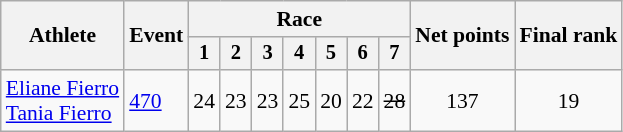<table class="wikitable" style="font-size:90%">
<tr>
<th rowspan=2>Athlete</th>
<th rowspan=2>Event</th>
<th colspan=7>Race</th>
<th rowspan=2>Net points</th>
<th rowspan=2>Final rank</th>
</tr>
<tr style="font-size:95%">
<th>1</th>
<th>2</th>
<th>3</th>
<th>4</th>
<th>5</th>
<th>6</th>
<th>7</th>
</tr>
<tr align=center>
<td align=left><a href='#'>Eliane Fierro</a><br><a href='#'>Tania Fierro</a></td>
<td align=left><a href='#'>470</a></td>
<td>24</td>
<td>23</td>
<td>23</td>
<td>25</td>
<td>20</td>
<td>22</td>
<td><s>28</s></td>
<td>137</td>
<td>19</td>
</tr>
</table>
